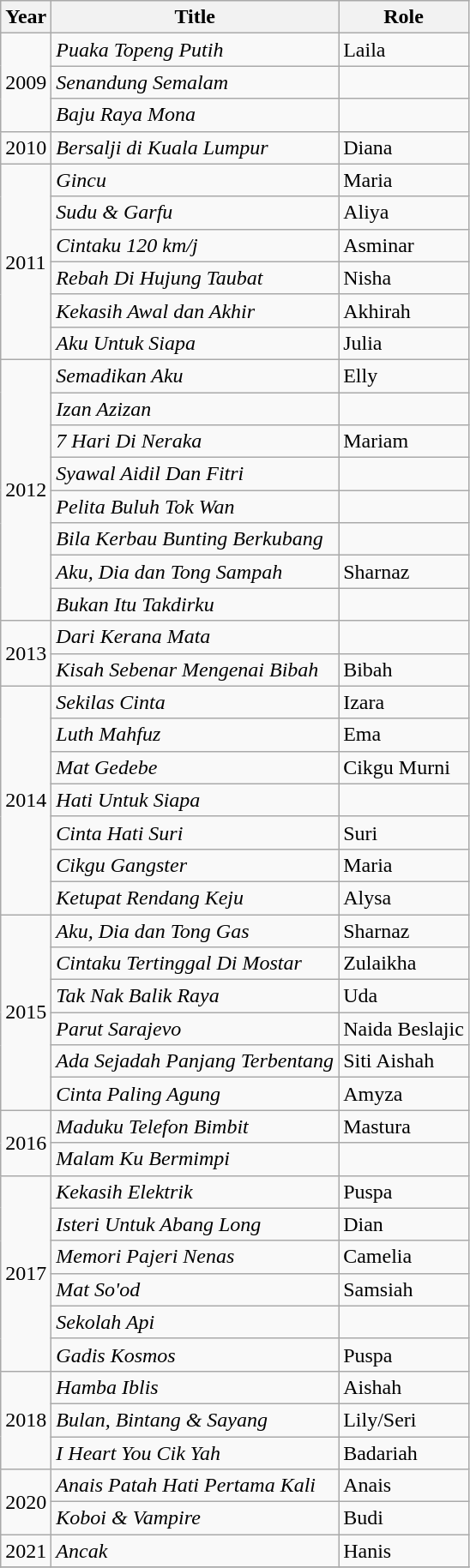<table class="wikitable">
<tr>
<th>Year</th>
<th>Title</th>
<th>Role</th>
</tr>
<tr>
<td rowspan="3">2009</td>
<td><em>Puaka Topeng Putih</em></td>
<td>Laila</td>
</tr>
<tr>
<td><em>Senandung Semalam</em></td>
<td></td>
</tr>
<tr>
<td><em>Baju Raya Mona</em></td>
<td></td>
</tr>
<tr>
<td>2010</td>
<td><em>Bersalji di Kuala Lumpur</em></td>
<td>Diana</td>
</tr>
<tr>
<td rowspan="6">2011</td>
<td><em>Gincu</em></td>
<td>Maria</td>
</tr>
<tr>
<td><em>Sudu & Garfu</em></td>
<td>Aliya</td>
</tr>
<tr>
<td><em>Cintaku 120 km/j</em></td>
<td>Asminar</td>
</tr>
<tr>
<td><em>Rebah Di Hujung Taubat</em></td>
<td>Nisha</td>
</tr>
<tr>
<td><em>Kekasih Awal dan Akhir</em></td>
<td>Akhirah</td>
</tr>
<tr>
<td><em>Aku Untuk Siapa</em></td>
<td>Julia</td>
</tr>
<tr>
<td rowspan="8">2012</td>
<td><em>Semadikan Aku</em></td>
<td>Elly</td>
</tr>
<tr>
<td><em>Izan Azizan</em></td>
<td></td>
</tr>
<tr>
<td><em>7 Hari Di Neraka</em></td>
<td>Mariam</td>
</tr>
<tr>
<td><em>Syawal Aidil Dan Fitri</em></td>
<td></td>
</tr>
<tr>
<td><em>Pelita Buluh Tok Wan</em></td>
<td></td>
</tr>
<tr>
<td><em>Bila Kerbau Bunting Berkubang</em></td>
<td></td>
</tr>
<tr>
<td><em>Aku, Dia dan Tong Sampah</em></td>
<td>Sharnaz</td>
</tr>
<tr>
<td><em>Bukan Itu Takdirku</em></td>
<td></td>
</tr>
<tr>
<td rowspan="2">2013</td>
<td><em>Dari Kerana Mata</em></td>
<td></td>
</tr>
<tr>
<td><em>Kisah Sebenar Mengenai Bibah</em></td>
<td>Bibah</td>
</tr>
<tr>
<td rowspan="7">2014</td>
<td><em>Sekilas Cinta</em></td>
<td>Izara</td>
</tr>
<tr>
<td><em>Luth Mahfuz</em></td>
<td>Ema</td>
</tr>
<tr>
<td><em>Mat Gedebe</em></td>
<td>Cikgu Murni</td>
</tr>
<tr>
<td><em>Hati Untuk Siapa</em></td>
<td></td>
</tr>
<tr>
<td><em>Cinta Hati Suri</em></td>
<td>Suri</td>
</tr>
<tr>
<td><em>Cikgu Gangster</em></td>
<td>Maria</td>
</tr>
<tr>
<td><em>Ketupat Rendang Keju</em></td>
<td>Alysa</td>
</tr>
<tr>
<td rowspan="6">2015</td>
<td><em>Aku, Dia dan Tong Gas</em></td>
<td>Sharnaz</td>
</tr>
<tr>
<td><em>Cintaku Tertinggal Di Mostar</em></td>
<td>Zulaikha</td>
</tr>
<tr>
<td><em>Tak Nak Balik Raya</em></td>
<td>Uda</td>
</tr>
<tr>
<td><em>Parut Sarajevo</em></td>
<td>Naida Beslajic</td>
</tr>
<tr>
<td><em>Ada Sejadah Panjang Terbentang</em></td>
<td>Siti Aishah</td>
</tr>
<tr>
<td><em>Cinta Paling Agung</em></td>
<td>Amyza</td>
</tr>
<tr>
<td rowspan="2">2016</td>
<td><em>Maduku Telefon Bimbit</em></td>
<td>Mastura</td>
</tr>
<tr>
<td><em>Malam Ku Bermimpi</em></td>
<td></td>
</tr>
<tr>
<td rowspan="6">2017</td>
<td><em>Kekasih Elektrik</em></td>
<td>Puspa</td>
</tr>
<tr>
<td><em>Isteri Untuk Abang Long</em></td>
<td>Dian</td>
</tr>
<tr>
<td><em>Memori Pajeri Nenas</em></td>
<td>Camelia</td>
</tr>
<tr>
<td><em>Mat So'od</em></td>
<td>Samsiah</td>
</tr>
<tr>
<td><em>Sekolah Api</em></td>
<td></td>
</tr>
<tr>
<td><em>Gadis Kosmos</em></td>
<td>Puspa</td>
</tr>
<tr>
<td rowspan="3">2018</td>
<td><em>Hamba Iblis</em></td>
<td>Aishah</td>
</tr>
<tr>
<td><em>Bulan, Bintang & Sayang</em></td>
<td>Lily/Seri</td>
</tr>
<tr>
<td><em>I Heart You Cik Yah</em></td>
<td>Badariah</td>
</tr>
<tr>
<td rowspan="2">2020</td>
<td><em>Anais Patah Hati Pertama Kali</em></td>
<td>Anais</td>
</tr>
<tr>
<td><em>Koboi & Vampire</em></td>
<td>Budi</td>
</tr>
<tr>
<td>2021</td>
<td><em>Ancak</em></td>
<td>Hanis</td>
</tr>
<tr>
</tr>
</table>
